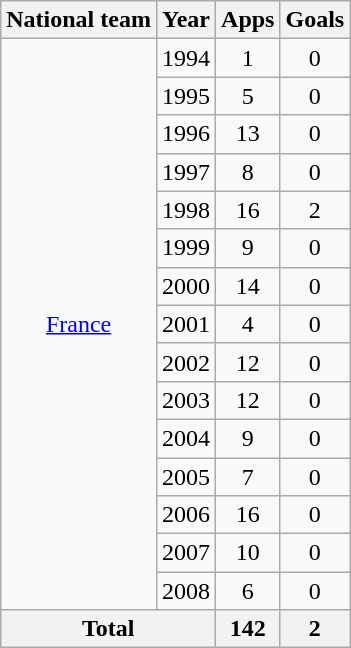<table class="wikitable" style="text-align:center">
<tr>
<th>National team</th>
<th>Year</th>
<th>Apps</th>
<th>Goals</th>
</tr>
<tr>
<td rowspan="15"><a href='#'>France</a></td>
<td>1994</td>
<td>1</td>
<td>0</td>
</tr>
<tr>
<td>1995</td>
<td>5</td>
<td>0</td>
</tr>
<tr>
<td>1996</td>
<td>13</td>
<td>0</td>
</tr>
<tr>
<td>1997</td>
<td>8</td>
<td>0</td>
</tr>
<tr>
<td>1998</td>
<td>16</td>
<td>2</td>
</tr>
<tr>
<td>1999</td>
<td>9</td>
<td>0</td>
</tr>
<tr>
<td>2000</td>
<td>14</td>
<td>0</td>
</tr>
<tr>
<td>2001</td>
<td>4</td>
<td>0</td>
</tr>
<tr>
<td>2002</td>
<td>12</td>
<td>0</td>
</tr>
<tr>
<td>2003</td>
<td>12</td>
<td>0</td>
</tr>
<tr>
<td>2004</td>
<td>9</td>
<td>0</td>
</tr>
<tr>
<td>2005</td>
<td>7</td>
<td>0</td>
</tr>
<tr>
<td>2006</td>
<td>16</td>
<td>0</td>
</tr>
<tr>
<td>2007</td>
<td>10</td>
<td>0</td>
</tr>
<tr>
<td>2008</td>
<td>6</td>
<td>0</td>
</tr>
<tr>
<th colspan="2">Total</th>
<th>142</th>
<th>2</th>
</tr>
</table>
